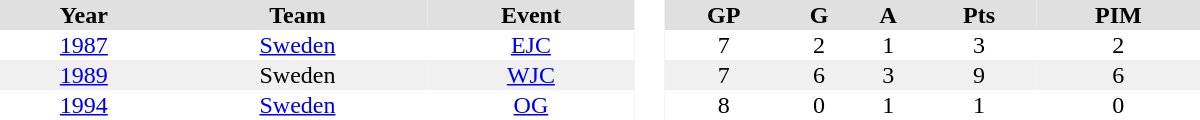<table border="0" cellpadding="1" cellspacing="0" style="text-align:center; width:50em">
<tr ALIGN="center" bgcolor="#e0e0e0">
<th>Year</th>
<th>Team</th>
<th>Event</th>
<th rowspan="99" bgcolor="#ffffff"> </th>
<th>GP</th>
<th>G</th>
<th>A</th>
<th>Pts</th>
<th>PIM</th>
</tr>
<tr>
<td><a href='#'>1987</a></td>
<td><a href='#'>Sweden</a></td>
<td><a href='#'>EJC</a></td>
<td>7</td>
<td>2</td>
<td>1</td>
<td>3</td>
<td>2</td>
</tr>
<tr bgcolor="#f0f0f0">
<td><a href='#'>1989</a></td>
<td>Sweden</td>
<td><a href='#'>WJC</a></td>
<td>7</td>
<td>6</td>
<td>3</td>
<td>9</td>
<td>6</td>
</tr>
<tr>
<td><a href='#'>1994</a></td>
<td><a href='#'>Sweden</a></td>
<td><a href='#'>OG</a></td>
<td>8</td>
<td>0</td>
<td>1</td>
<td>1</td>
<td>0</td>
</tr>
</table>
